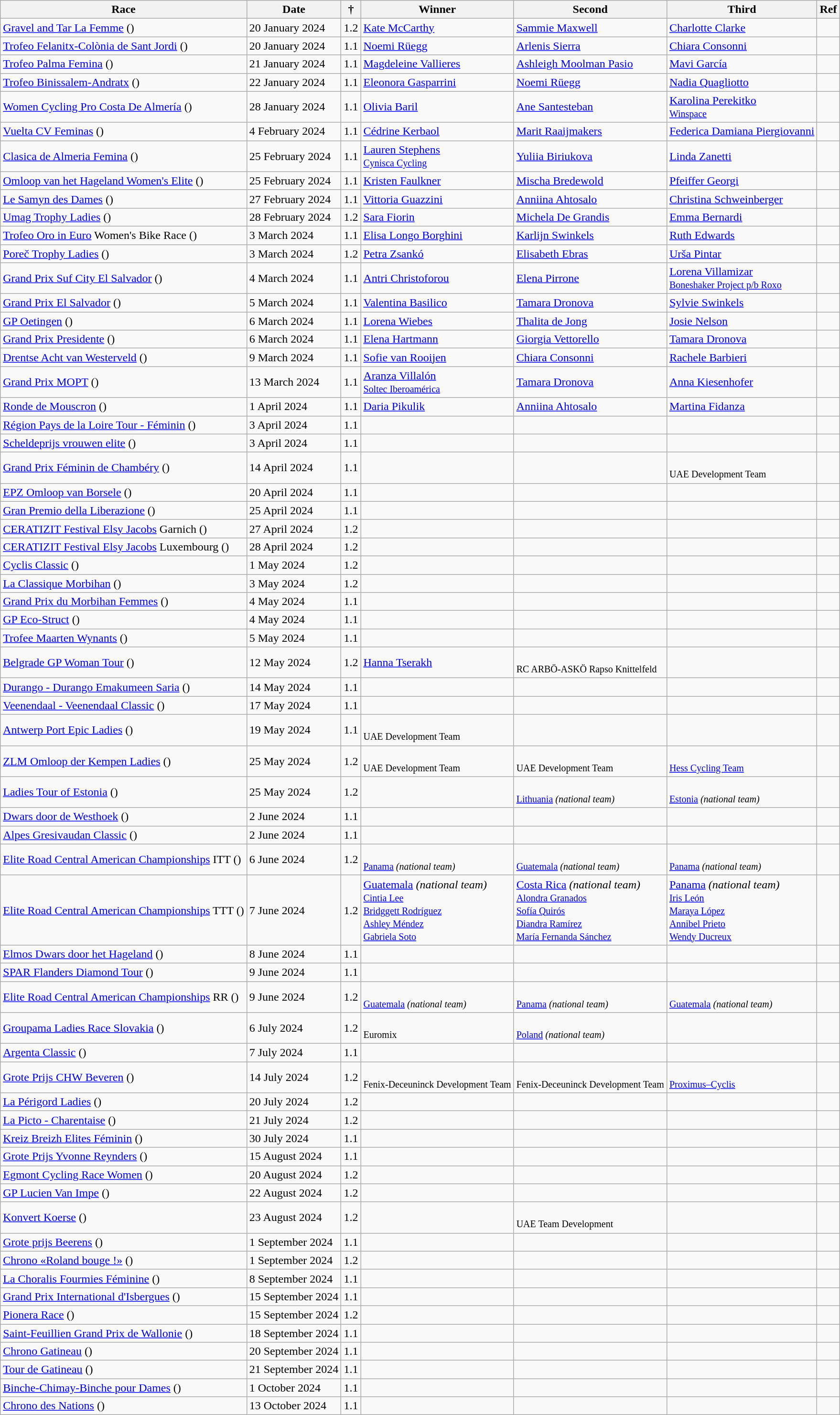<table class="wikitable sortable">
<tr>
<th>Race</th>
<th>Date</th>
<th> †</th>
<th>Winner</th>
<th>Second</th>
<th>Third</th>
<th>Ref</th>
</tr>
<tr>
<td> <a href='#'>Gravel and Tar La Femme</a> ()</td>
<td>20 January 2024</td>
<td>1.2</td>
<td> <a href='#'>Kate McCarthy</a></td>
<td> <a href='#'>Sammie Maxwell</a></td>
<td> <a href='#'>Charlotte Clarke</a></td>
<td align=center></td>
</tr>
<tr>
<td> <a href='#'>Trofeo Felanitx-Colònia de Sant Jordi</a> ()</td>
<td>20 January 2024</td>
<td>1.1</td>
<td> <a href='#'>Noemi Rüegg</a><br><small></small></td>
<td> <a href='#'>Arlenis Sierra</a><br><small></small></td>
<td> <a href='#'>Chiara Consonni</a><br><small></small></td>
<td align=center></td>
</tr>
<tr>
<td> <a href='#'>Trofeo Palma Femina</a> ()</td>
<td>21 January 2024</td>
<td>1.1</td>
<td> <a href='#'>Magdeleine Vallieres</a><br><small></small></td>
<td> <a href='#'>Ashleigh Moolman Pasio</a><br><small></small></td>
<td> <a href='#'>Mavi García</a><br><small></small></td>
<td align=center></td>
</tr>
<tr>
<td> <a href='#'>Trofeo Binissalem-Andratx</a> ()</td>
<td>22 January 2024</td>
<td>1.1</td>
<td> <a href='#'>Eleonora Gasparrini</a><br><small></small></td>
<td> <a href='#'>Noemi Rüegg</a><br><small></small></td>
<td> <a href='#'>Nadia Quagliotto</a><br><small></small></td>
<td align=center></td>
</tr>
<tr>
<td> <a href='#'>Women Cycling Pro Costa De Almería</a> ()</td>
<td>28 January 2024</td>
<td>1.1</td>
<td> <a href='#'>Olivia Baril</a><br><small></small></td>
<td> <a href='#'>Ane Santesteban</a><br><small></small></td>
<td> <a href='#'>Karolina Perekitko</a><br><small><a href='#'>Winspace</a></small></td>
<td align=center></td>
</tr>
<tr>
<td> <a href='#'>Vuelta CV Feminas</a> ()</td>
<td>4 February 2024</td>
<td>1.1</td>
<td> <a href='#'>Cédrine Kerbaol</a><br><small></small></td>
<td> <a href='#'>Marit Raaijmakers</a><br><small></small></td>
<td> <a href='#'>Federica Damiana Piergiovanni</a><br><small></small></td>
<td align=center></td>
</tr>
<tr>
<td> <a href='#'>Clasica de Almeria Femina</a> ()</td>
<td>25 February 2024</td>
<td>1.1</td>
<td> <a href='#'>Lauren Stephens</a><br><small><a href='#'>Cynisca Cycling</a></small></td>
<td> <a href='#'>Yuliia Biriukova</a><br><small></small></td>
<td> <a href='#'>Linda Zanetti</a><br><small></small></td>
<td align=center></td>
</tr>
<tr>
<td> <a href='#'>Omloop van het Hageland Women's Elite</a> ()</td>
<td>25 February 2024</td>
<td>1.1</td>
<td> <a href='#'>Kristen Faulkner</a><br><small></small></td>
<td> <a href='#'>Mischa Bredewold</a><br><small></small></td>
<td> <a href='#'>Pfeiffer Georgi</a><br><small></small></td>
<td align=center></td>
</tr>
<tr>
<td> <a href='#'>Le Samyn des Dames</a> ()</td>
<td>27 February 2024</td>
<td>1.1</td>
<td> <a href='#'>Vittoria Guazzini</a><br><small></small></td>
<td> <a href='#'>Anniina Ahtosalo</a><br><small></small></td>
<td> <a href='#'>Christina Schweinberger</a><br><small></small></td>
<td align=center></td>
</tr>
<tr>
<td> <a href='#'>Umag Trophy Ladies</a> ()</td>
<td>28 February 2024</td>
<td>1.2</td>
<td> <a href='#'>Sara Fiorin</a><br><small></small></td>
<td> <a href='#'>Michela De Grandis</a><br><small></small></td>
<td> <a href='#'>Emma Bernardi</a><br><small></small></td>
<td align=center></td>
</tr>
<tr>
<td> <a href='#'>Trofeo Oro in Euro</a> Women's Bike Race ()</td>
<td>3 March 2024</td>
<td>1.1</td>
<td> <a href='#'>Elisa Longo Borghini</a><br><small></small></td>
<td> <a href='#'>Karlijn Swinkels</a><br><small></small></td>
<td> <a href='#'>Ruth Edwards</a><br><small></small></td>
<td align=center></td>
</tr>
<tr>
<td> <a href='#'>Poreč Trophy Ladies</a> ()</td>
<td>3 March 2024</td>
<td>1.2</td>
<td> <a href='#'>Petra Zsankó</a><br><small></small></td>
<td> <a href='#'>Elisabeth Ebras</a><br><small></small></td>
<td> <a href='#'>Urša Pintar</a><br><small></small></td>
<td align=center></td>
</tr>
<tr>
<td> <a href='#'>Grand Prix Suf City El Salvador</a> ()</td>
<td>4 March 2024</td>
<td>1.1</td>
<td> <a href='#'>Antri Christoforou</a><br><small></small></td>
<td> <a href='#'>Elena Pirrone</a><br><small></small></td>
<td> <a href='#'>Lorena Villamizar</a><br><small><a href='#'>Boneshaker Project p/b Roxo</a></small></td>
<td align=center></td>
</tr>
<tr>
<td> <a href='#'>Grand Prix El Salvador</a> ()</td>
<td>5 March 2024</td>
<td>1.1</td>
<td> <a href='#'>Valentina Basilico</a><br><small></small></td>
<td> <a href='#'>Tamara Dronova</a><br><small></small></td>
<td> <a href='#'>Sylvie Swinkels</a><br><small></small></td>
<td align=center></td>
</tr>
<tr>
<td> <a href='#'>GP Oetingen</a> ()</td>
<td>6 March 2024</td>
<td>1.1</td>
<td> <a href='#'>Lorena Wiebes</a><br><small></small></td>
<td> <a href='#'>Thalita de Jong</a><br><small></small></td>
<td> <a href='#'>Josie Nelson</a><br><small></small></td>
<td align=center></td>
</tr>
<tr>
<td> <a href='#'>Grand Prix Presidente</a> ()</td>
<td>6 March 2024</td>
<td>1.1</td>
<td> <a href='#'>Elena Hartmann</a><br><small></small></td>
<td> <a href='#'>Giorgia Vettorello</a><br><small></small></td>
<td> <a href='#'>Tamara Dronova</a><br><small></small></td>
<td align=center></td>
</tr>
<tr>
<td> <a href='#'>Drentse Acht van Westerveld</a> ()</td>
<td>9 March 2024</td>
<td>1.1</td>
<td> <a href='#'>Sofie van Rooijen</a><br><small></small></td>
<td> <a href='#'>Chiara Consonni</a><br><small></small></td>
<td> <a href='#'>Rachele Barbieri</a><br><small></small></td>
<td align=center></td>
</tr>
<tr>
<td> <a href='#'>Grand Prix MOPT</a> ()</td>
<td>13 March 2024</td>
<td>1.1</td>
<td> <a href='#'>Aranza Villalón</a><br><small><a href='#'>Soltec Iberoamérica</a></small></td>
<td> <a href='#'>Tamara Dronova</a><br><small></small></td>
<td> <a href='#'>Anna Kiesenhofer</a><br><small></small></td>
<td align=center></td>
</tr>
<tr>
<td> <a href='#'>Ronde de Mouscron</a> ()</td>
<td>1 April 2024</td>
<td>1.1</td>
<td> <a href='#'>Daria Pikulik</a><br><small></small></td>
<td> <a href='#'>Anniina Ahtosalo</a><br><small></small></td>
<td> <a href='#'>Martina Fidanza</a><br><small></small></td>
<td align=center></td>
</tr>
<tr>
<td> <a href='#'>Région Pays de la Loire Tour - Féminin</a> ()</td>
<td>3 April 2024</td>
<td>1.1</td>
<td><br><small></small></td>
<td><br><small></small></td>
<td><br><small></small></td>
<td align=center></td>
</tr>
<tr>
<td> <a href='#'>Scheldeprijs vrouwen elite</a> ()</td>
<td>3 April 2024</td>
<td>1.1</td>
<td><br><small></small></td>
<td><br><small></small></td>
<td><br><small></small></td>
<td align=center></td>
</tr>
<tr>
<td> <a href='#'>Grand Prix Féminin de Chambéry</a> ()</td>
<td>14 April 2024</td>
<td>1.1</td>
<td><br><small></small></td>
<td><br><small></small></td>
<td><br><small>UAE Development Team</small></td>
<td align=center></td>
</tr>
<tr>
<td> <a href='#'>EPZ Omloop van Borsele</a> ()</td>
<td>20 April 2024</td>
<td>1.1</td>
<td><br><small></small></td>
<td><br><small></small></td>
<td><br><small></small></td>
<td align=center></td>
</tr>
<tr>
<td> <a href='#'>Gran Premio della Liberazione</a> ()</td>
<td>25 April 2024</td>
<td>1.1</td>
<td><br><small></small></td>
<td><br><small></small></td>
<td><br><small></small></td>
<td align=center></td>
</tr>
<tr>
<td> <a href='#'>CERATIZIT Festival Elsy Jacobs</a> Garnich ()</td>
<td>27 April 2024</td>
<td>1.2</td>
<td><br><small></small></td>
<td><br><small></small></td>
<td><br><small></small></td>
<td align=center></td>
</tr>
<tr>
<td> <a href='#'>CERATIZIT Festival Elsy Jacobs</a> Luxembourg ()</td>
<td>28 April 2024</td>
<td>1.2</td>
<td><br><small></small></td>
<td><br><small></small></td>
<td><br><small></small></td>
<td align=center></td>
</tr>
<tr>
<td> <a href='#'>Cyclis Classic</a> ()</td>
<td>1 May 2024</td>
<td>1.2</td>
<td><br><small></small></td>
<td><br><small></small></td>
<td><br><small></small></td>
<td align=center></td>
</tr>
<tr>
<td> <a href='#'>La Classique Morbihan</a> ()</td>
<td>3 May 2024</td>
<td>1.2</td>
<td><br><small></small></td>
<td><br><small></small></td>
<td><br><small></small></td>
<td align=center></td>
</tr>
<tr>
<td> <a href='#'>Grand Prix du Morbihan Femmes</a> ()</td>
<td>4 May 2024</td>
<td>1.1</td>
<td><br><small></small></td>
<td><br><small></small></td>
<td><br><small></small></td>
<td align=center></td>
</tr>
<tr>
<td> <a href='#'>GP Eco-Struct</a> ()</td>
<td>4 May 2024</td>
<td>1.1</td>
<td><br><small></small></td>
<td><br><small></small></td>
<td><br><small></small></td>
<td align=center></td>
</tr>
<tr>
<td> <a href='#'>Trofee Maarten Wynants</a> ()</td>
<td>5 May 2024</td>
<td>1.1</td>
<td><br><small></small></td>
<td><br><small></small></td>
<td><br><small></small></td>
<td align=center></td>
</tr>
<tr>
<td> <a href='#'>Belgrade GP Woman Tour</a> ()</td>
<td>12 May 2024</td>
<td>1.2</td>
<td> <a href='#'>Hanna Tserakh</a><br><small></small></td>
<td><br><small>RC ARBÖ-ASKÖ Rapso Knittelfeld</small></td>
<td><br><small></small></td>
<td align=center></td>
</tr>
<tr>
<td> <a href='#'>Durango - Durango Emakumeen Saria</a> ()</td>
<td>14 May 2024</td>
<td>1.1</td>
<td><br><small></small></td>
<td><br><small></small></td>
<td><br><small></small></td>
<td align=center></td>
</tr>
<tr>
<td> <a href='#'>Veenendaal - Veenendaal Classic</a> ()</td>
<td>17 May 2024</td>
<td>1.1</td>
<td><br><small></small></td>
<td><br><small></small></td>
<td><br><small></small></td>
<td align=center></td>
</tr>
<tr>
<td> <a href='#'>Antwerp Port Epic Ladies</a> ()</td>
<td>19 May 2024</td>
<td>1.1</td>
<td><br><small>UAE Development Team</small></td>
<td><br><small></small></td>
<td><br><small></small></td>
<td align=center></td>
</tr>
<tr>
<td> <a href='#'>ZLM Omloop der Kempen Ladies</a> ()</td>
<td>25 May 2024</td>
<td>1.2</td>
<td><br><small>UAE Development Team</small></td>
<td><br><small>UAE Development Team</small></td>
<td><br><small><a href='#'>Hess Cycling Team</a></small></td>
<td align=center></td>
</tr>
<tr>
<td> <a href='#'>Ladies Tour of Estonia</a> ()</td>
<td>25 May 2024</td>
<td>1.2</td>
<td><br><small></small></td>
<td><br><small><a href='#'>Lithuania</a> <em>(national team)</em></small></td>
<td><br><small><a href='#'>Estonia</a> <em>(national team)</em></small></td>
<td align=center></td>
</tr>
<tr>
<td> <a href='#'>Dwars door de Westhoek</a> ()</td>
<td>2 June 2024</td>
<td>1.1</td>
<td><br><small></small></td>
<td><br><small></small></td>
<td><br><small></small></td>
<td align=center></td>
</tr>
<tr>
<td> <a href='#'>Alpes Gresivaudan Classic</a> ()</td>
<td>2 June 2024</td>
<td>1.1</td>
<td><br><small></small></td>
<td><br><small></small></td>
<td><br><small></small></td>
<td align=center></td>
</tr>
<tr>
<td> <a href='#'>Elite Road Central American Championships</a> ITT ()</td>
<td>6 June 2024</td>
<td>1.2</td>
<td><br><small><a href='#'>Panama</a> <em>(national team)</em></small></td>
<td><br><small><a href='#'>Guatemala</a> <em>(national team)</em></small></td>
<td><br><small><a href='#'>Panama</a> <em>(national team)</em></small></td>
<td align=center></td>
</tr>
<tr>
<td> <a href='#'>Elite Road Central American Championships</a> TTT ()</td>
<td>7 June 2024</td>
<td>1.2</td>
<td><a href='#'>Guatemala</a> <em>(national team)</em><br><small><a href='#'>Cintia Lee</a><br><a href='#'>Bridggett Rodríguez</a><br><a href='#'>Ashley Méndez</a><br><a href='#'>Gabriela Soto</a></small></td>
<td><a href='#'>Costa Rica</a> <em>(national team)</em><br><small><a href='#'>Alondra Granados</a><br><a href='#'>Sofía Quirós</a><br><a href='#'>Diandra Ramírez</a><br><a href='#'>María Fernanda Sánchez</a></small></td>
<td><a href='#'>Panama</a> <em>(national team)</em><br><small><a href='#'>Iris León</a><br><a href='#'>Maraya López</a><br><a href='#'>Annibel Prieto</a><br><a href='#'>Wendy Ducreux</a></small></td>
<td align=center></td>
</tr>
<tr>
<td> <a href='#'>Elmos Dwars door het Hageland</a> ()</td>
<td>8 June 2024</td>
<td>1.1</td>
<td><br><small></small></td>
<td><br><small></small></td>
<td><br><small></small></td>
<td align=center></td>
</tr>
<tr>
<td> <a href='#'>SPAR Flanders Diamond Tour</a> ()</td>
<td>9 June 2024</td>
<td>1.1</td>
<td><br><small></small></td>
<td><br><small></small></td>
<td><br><small></small></td>
<td align=center></td>
</tr>
<tr>
<td> <a href='#'>Elite Road Central American Championships</a> RR ()</td>
<td>9 June 2024</td>
<td>1.2</td>
<td><br><small><a href='#'>Guatemala</a> <em>(national team)</em></small></td>
<td><br><small><a href='#'>Panama</a> <em>(national team)</em></small></td>
<td><br><small><a href='#'>Guatemala</a> <em>(national team)</em></small></td>
<td align=center></td>
</tr>
<tr>
<td> <a href='#'>Groupama Ladies Race Slovakia</a> ()</td>
<td>6 July 2024</td>
<td>1.2</td>
<td><br><small>Euromix</small></td>
<td><br><small><a href='#'>Poland</a> <em>(national team)</em></small></td>
<td><br><small></small></td>
<td align=center></td>
</tr>
<tr>
<td> <a href='#'>Argenta Classic</a> ()</td>
<td>7 July 2024</td>
<td>1.1</td>
<td><br><small></small></td>
<td><br><small></small></td>
<td><br><small></small></td>
<td align=center></td>
</tr>
<tr>
<td> <a href='#'>Grote Prijs CHW Beveren</a> ()</td>
<td>14 July 2024</td>
<td>1.2</td>
<td><br><small>Fenix-Deceuninck Development Team</small></td>
<td><br><small>Fenix-Deceuninck Development Team</small></td>
<td><br><small><a href='#'>Proximus–Cyclis</a></small></td>
<td align=center></td>
</tr>
<tr>
<td> <a href='#'>La Périgord Ladies</a> ()</td>
<td>20 July 2024</td>
<td>1.2</td>
<td><br><small></small></td>
<td><br><small></small></td>
<td><br><small></small></td>
<td align=center></td>
</tr>
<tr>
<td> <a href='#'>La Picto - Charentaise</a> ()</td>
<td>21 July 2024</td>
<td>1.2</td>
<td><br><small></small></td>
<td><br><small></small></td>
<td><br><small></small></td>
<td align=center></td>
</tr>
<tr>
<td> <a href='#'>Kreiz Breizh Elites Féminin</a> ()</td>
<td>30 July 2024</td>
<td>1.1</td>
<td><br><small></small></td>
<td><br><small></small></td>
<td><br><small></small></td>
<td align=center></td>
</tr>
<tr>
<td> <a href='#'>Grote Prijs Yvonne Reynders</a> ()</td>
<td>15 August 2024</td>
<td>1.1</td>
<td><br><small></small></td>
<td><br><small></small></td>
<td><br><small></small></td>
<td align=center></td>
</tr>
<tr>
<td> <a href='#'>Egmont Cycling Race Women</a> ()</td>
<td>20 August 2024</td>
<td>1.2</td>
<td><br><small></small></td>
<td><br><small></small></td>
<td><br><small></small></td>
<td align=center></td>
</tr>
<tr>
<td> <a href='#'>GP Lucien Van Impe</a> ()</td>
<td>22 August 2024</td>
<td>1.2</td>
<td><br><small></small></td>
<td><br><small></small></td>
<td><br><small></small></td>
<td align=center></td>
</tr>
<tr>
<td> <a href='#'>Konvert Koerse</a> ()</td>
<td>23 August 2024</td>
<td>1.2</td>
<td><br><small></small></td>
<td><br><small>UAE Team Development</small></td>
<td><br><small></small></td>
<td align=center></td>
</tr>
<tr>
<td> <a href='#'>Grote prijs Beerens</a> ()</td>
<td>1 September 2024</td>
<td>1.1</td>
<td><br><small></small></td>
<td><br><small></small></td>
<td><br><small></small></td>
<td align=center></td>
</tr>
<tr>
<td> <a href='#'>Chrono «Roland bouge !»</a> ()</td>
<td>1 September 2024</td>
<td>1.2</td>
<td><br><small></small></td>
<td><br><small></small></td>
<td><br><small></small></td>
<td align=center></td>
</tr>
<tr>
<td> <a href='#'>La Choralis Fourmies Féminine</a> ()</td>
<td>8 September 2024</td>
<td>1.1</td>
<td><br><small></small></td>
<td><br><small></small></td>
<td><br><small></small></td>
<td align=center></td>
</tr>
<tr>
<td> <a href='#'>Grand Prix International d'Isbergues</a> ()</td>
<td>15 September 2024</td>
<td>1.1</td>
<td><br><small></small></td>
<td><br><small></small></td>
<td><br><small></small></td>
<td align=center></td>
</tr>
<tr>
<td> <a href='#'>Pionera Race</a> ()</td>
<td>15 September 2024</td>
<td>1.2</td>
<td><br><small></small></td>
<td><br><small></small></td>
<td><br><small></small></td>
<td align=center></td>
</tr>
<tr>
<td> <a href='#'>Saint-Feuillien Grand Prix de Wallonie</a> ()</td>
<td>18 September 2024</td>
<td>1.1</td>
<td><br><small></small></td>
<td><br><small></small></td>
<td><br><small></small></td>
<td align=center></td>
</tr>
<tr>
<td> <a href='#'>Chrono Gatineau</a> ()</td>
<td>20 September 2024</td>
<td>1.1</td>
<td><br><small></small></td>
<td><br><small></small></td>
<td><br><small></small></td>
<td align=center></td>
</tr>
<tr>
<td> <a href='#'>Tour de Gatineau</a> ()</td>
<td>21 September 2024</td>
<td>1.1</td>
<td><br><small></small></td>
<td><br><small></small></td>
<td><br><small></small></td>
<td align=center></td>
</tr>
<tr>
<td> <a href='#'>Binche-Chimay-Binche pour Dames</a> ()</td>
<td>1 October 2024</td>
<td>1.1</td>
<td><br><small></small></td>
<td><br><small></small></td>
<td><br><small></small></td>
<td align=center></td>
</tr>
<tr>
<td> <a href='#'>Chrono des Nations</a> ()</td>
<td>13 October 2024</td>
<td>1.1</td>
<td><br><small></small></td>
<td><br><small></small></td>
<td><br><small></small></td>
<td align=center></td>
</tr>
</table>
